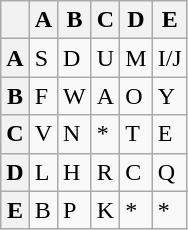<table class="wikitable">
<tr>
<th></th>
<th>A</th>
<th>B</th>
<th>C</th>
<th>D</th>
<th>E</th>
</tr>
<tr>
<th>A</th>
<td>S</td>
<td>D</td>
<td>U</td>
<td>M</td>
<td>I/J</td>
</tr>
<tr>
<th>B</th>
<td>F</td>
<td>W</td>
<td>A</td>
<td>O</td>
<td>Y</td>
</tr>
<tr>
<th>C</th>
<td>V</td>
<td>N</td>
<td>*</td>
<td>T</td>
<td>E</td>
</tr>
<tr>
<th>D</th>
<td>L</td>
<td>H</td>
<td>R</td>
<td>C</td>
<td>Q</td>
</tr>
<tr>
<th>E</th>
<td>B</td>
<td>P</td>
<td>K</td>
<td>*</td>
<td>*</td>
</tr>
</table>
